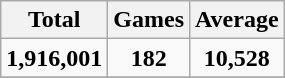<table class="wikitable">
<tr>
<th>Total</th>
<th>Games</th>
<th>Average</th>
</tr>
<tr>
<td align="center"><strong>1,916,001</strong></td>
<td align="center"><strong>182</strong></td>
<td align="center"><strong>10,528</strong></td>
</tr>
<tr>
</tr>
</table>
